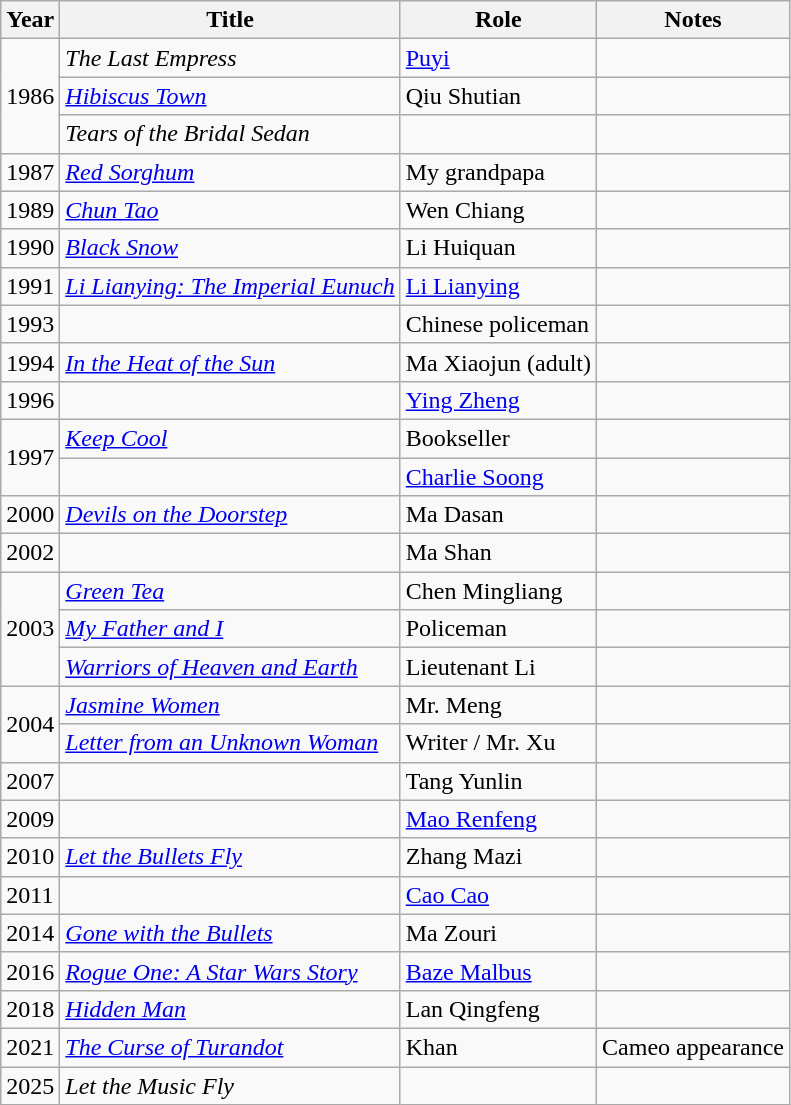<table class="wikitable sortable">
<tr>
<th>Year</th>
<th>Title</th>
<th>Role</th>
<th class="unsortable">Notes</th>
</tr>
<tr>
<td rowspan="3">1986</td>
<td><em>The Last Empress</em></td>
<td><a href='#'>Puyi</a></td>
<td></td>
</tr>
<tr>
<td><em><a href='#'>Hibiscus Town</a></em></td>
<td>Qiu Shutian</td>
<td></td>
</tr>
<tr>
<td><em>Tears of the Bridal Sedan</em></td>
<td></td>
<td></td>
</tr>
<tr>
<td>1987</td>
<td><em><a href='#'>Red Sorghum</a></em></td>
<td>My grandpapa</td>
<td></td>
</tr>
<tr>
<td>1989</td>
<td><em> <a href='#'>Chun Tao</a></em></td>
<td>Wen Chiang</td>
<td></td>
</tr>
<tr>
<td>1990</td>
<td><em><a href='#'>Black Snow</a></em></td>
<td>Li Huiquan</td>
<td></td>
</tr>
<tr>
<td>1991</td>
<td><em><a href='#'>Li Lianying: The Imperial Eunuch</a></em></td>
<td><a href='#'>Li Lianying</a></td>
<td></td>
</tr>
<tr>
<td>1993</td>
<td><em></em></td>
<td>Chinese policeman</td>
<td></td>
</tr>
<tr>
<td>1994</td>
<td><em><a href='#'>In the Heat of the Sun</a></em></td>
<td>Ma Xiaojun (adult)</td>
<td></td>
</tr>
<tr>
<td>1996</td>
<td><em></em></td>
<td><a href='#'>Ying Zheng</a></td>
<td></td>
</tr>
<tr>
<td rowspan="2">1997</td>
<td><em><a href='#'>Keep Cool</a></em></td>
<td>Bookseller</td>
<td></td>
</tr>
<tr>
<td><em></em></td>
<td><a href='#'>Charlie Soong</a></td>
<td></td>
</tr>
<tr>
<td>2000</td>
<td><em><a href='#'>Devils on the Doorstep</a></em></td>
<td>Ma Dasan</td>
<td></td>
</tr>
<tr>
<td>2002</td>
<td><em></em></td>
<td>Ma Shan</td>
<td></td>
</tr>
<tr>
<td rowspan="3">2003</td>
<td><em><a href='#'>Green Tea</a></em></td>
<td>Chen Mingliang</td>
<td></td>
</tr>
<tr>
<td><em><a href='#'>My Father and I</a></em></td>
<td>Policeman</td>
<td></td>
</tr>
<tr>
<td><em><a href='#'>Warriors of Heaven and Earth</a></em></td>
<td>Lieutenant Li</td>
<td></td>
</tr>
<tr>
<td rowspan="2">2004</td>
<td><em><a href='#'>Jasmine Women</a></em></td>
<td>Mr. Meng</td>
<td></td>
</tr>
<tr>
<td><em><a href='#'>Letter from an Unknown Woman</a></em></td>
<td>Writer / Mr. Xu</td>
<td></td>
</tr>
<tr>
<td>2007</td>
<td><em></em></td>
<td>Tang Yunlin</td>
<td></td>
</tr>
<tr>
<td>2009</td>
<td><em></em></td>
<td><a href='#'>Mao Renfeng</a></td>
<td></td>
</tr>
<tr>
<td>2010</td>
<td><em><a href='#'>Let the Bullets Fly</a></em></td>
<td>Zhang Mazi</td>
<td></td>
</tr>
<tr>
<td>2011</td>
<td><em></em></td>
<td><a href='#'>Cao Cao</a></td>
<td></td>
</tr>
<tr>
<td>2014</td>
<td><em><a href='#'>Gone with the Bullets</a></em></td>
<td>Ma Zouri</td>
<td></td>
</tr>
<tr>
<td>2016</td>
<td><em><a href='#'>Rogue One: A Star Wars Story</a></em></td>
<td><a href='#'>Baze Malbus</a></td>
<td></td>
</tr>
<tr>
<td>2018</td>
<td><em><a href='#'>Hidden Man</a></em></td>
<td>Lan Qingfeng</td>
<td></td>
</tr>
<tr>
<td>2021</td>
<td><em><a href='#'>The Curse of Turandot</a></em></td>
<td>Khan</td>
<td>Cameo appearance</td>
</tr>
<tr>
<td>2025</td>
<td><em>Let the Music Fly</em></td>
<td></td>
<td></td>
</tr>
</table>
